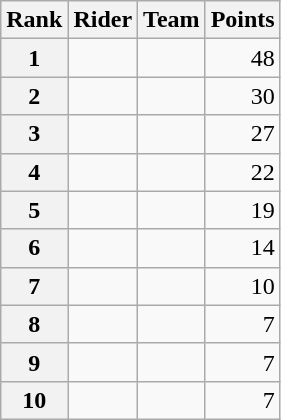<table class="wikitable" margin-bottom:0;">
<tr>
<th scope="col">Rank</th>
<th scope="col">Rider</th>
<th scope="col">Team</th>
<th scope="col">Points</th>
</tr>
<tr>
<th scope="row">1</th>
<td> </td>
<td></td>
<td align="right">48</td>
</tr>
<tr>
<th scope="row">2</th>
<td></td>
<td></td>
<td align="right">30</td>
</tr>
<tr>
<th scope="row">3</th>
<td></td>
<td></td>
<td align="right">27</td>
</tr>
<tr>
<th scope="row">4</th>
<td></td>
<td></td>
<td align="right">22</td>
</tr>
<tr>
<th scope="row">5</th>
<td></td>
<td></td>
<td align="right">19</td>
</tr>
<tr>
<th scope="row">6</th>
<td></td>
<td></td>
<td align="right">14</td>
</tr>
<tr>
<th scope="row">7</th>
<td></td>
<td></td>
<td align="right">10</td>
</tr>
<tr>
<th scope="row">8</th>
<td></td>
<td></td>
<td align="right">7</td>
</tr>
<tr>
<th scope="row">9</th>
<td> </td>
<td></td>
<td align="right">7</td>
</tr>
<tr>
<th scope="row">10</th>
<td></td>
<td></td>
<td align="right">7</td>
</tr>
</table>
